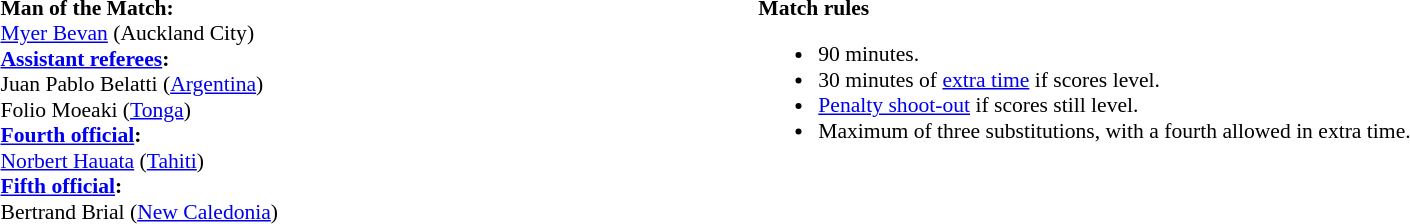<table style="width:100%; font-size:90%;">
<tr>
<td><br><strong>Man of the Match:</strong>
<br><a href='#'>Myer Bevan</a>  (Auckland City)<br><strong><a href='#'>Assistant referees</a>:</strong>
<br>Juan Pablo Belatti (<a href='#'>Argentina</a>)
<br>Folio Moeaki (<a href='#'>Tonga</a>)
<br><strong><a href='#'>Fourth official</a>:</strong>
<br><a href='#'>Norbert Hauata</a> (<a href='#'>Tahiti</a>)
<br><strong><a href='#'>Fifth official</a>:</strong>
<br>Bertrand Brial (<a href='#'>New Caledonia</a>)</td>
<td style="width:60%; vertical-align:top;"><br><strong>Match rules</strong><ul><li>90 minutes.</li><li>30 minutes of <a href='#'>extra time</a> if scores level.</li><li><a href='#'>Penalty shoot-out</a> if scores still level.</li><li>Maximum of three substitutions, with a fourth allowed in extra time.</li></ul></td>
</tr>
</table>
